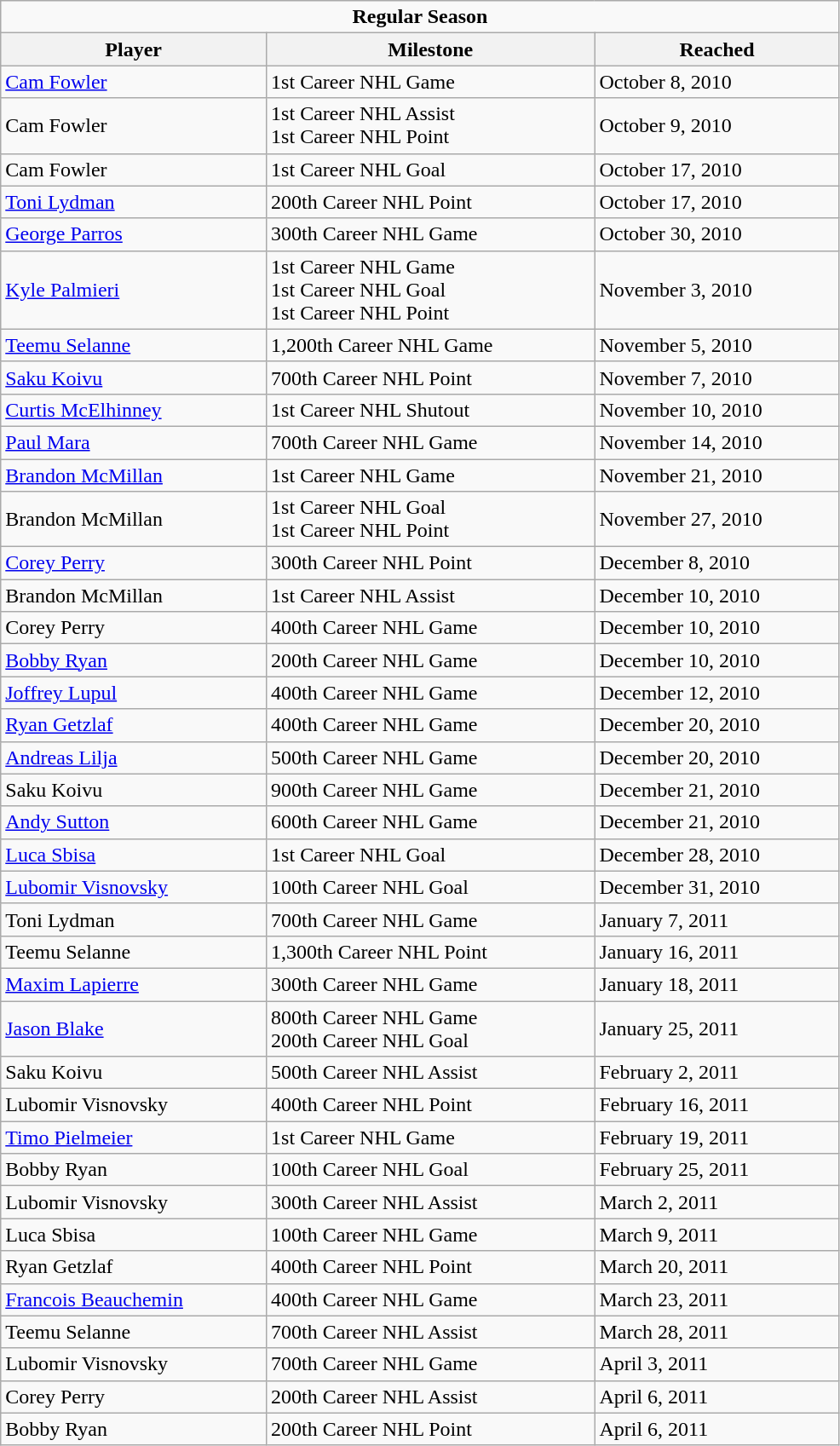<table class="wikitable" width="52%">
<tr>
<td colspan="10" align="center"><strong>Regular Season</strong></td>
</tr>
<tr>
<th>Player</th>
<th>Milestone</th>
<th>Reached</th>
</tr>
<tr>
<td><a href='#'>Cam Fowler</a></td>
<td>1st Career NHL Game</td>
<td>October 8, 2010</td>
</tr>
<tr>
<td>Cam Fowler</td>
<td>1st Career NHL Assist<br>1st Career NHL Point</td>
<td>October 9, 2010</td>
</tr>
<tr>
<td>Cam Fowler</td>
<td>1st Career NHL Goal</td>
<td>October 17, 2010</td>
</tr>
<tr>
<td><a href='#'>Toni Lydman</a></td>
<td>200th Career NHL Point</td>
<td>October 17, 2010</td>
</tr>
<tr>
<td><a href='#'>George Parros</a></td>
<td>300th Career NHL Game</td>
<td>October 30, 2010</td>
</tr>
<tr>
<td><a href='#'>Kyle Palmieri</a></td>
<td>1st Career NHL Game<br>1st Career NHL Goal<br>1st Career NHL Point</td>
<td>November 3, 2010</td>
</tr>
<tr>
<td><a href='#'>Teemu Selanne</a></td>
<td>1,200th Career NHL Game</td>
<td>November 5, 2010</td>
</tr>
<tr>
<td><a href='#'>Saku Koivu</a></td>
<td>700th Career NHL Point</td>
<td>November 7, 2010</td>
</tr>
<tr>
<td><a href='#'>Curtis McElhinney</a></td>
<td>1st Career NHL Shutout</td>
<td>November 10, 2010</td>
</tr>
<tr>
<td><a href='#'>Paul Mara</a></td>
<td>700th Career NHL Game</td>
<td>November 14, 2010</td>
</tr>
<tr>
<td><a href='#'>Brandon McMillan</a></td>
<td>1st Career NHL Game</td>
<td>November 21, 2010</td>
</tr>
<tr>
<td>Brandon McMillan</td>
<td>1st Career NHL Goal<br>1st Career NHL Point</td>
<td>November 27, 2010</td>
</tr>
<tr>
<td><a href='#'>Corey Perry</a></td>
<td>300th Career NHL Point</td>
<td>December 8, 2010</td>
</tr>
<tr>
<td>Brandon McMillan</td>
<td>1st Career NHL Assist</td>
<td>December 10, 2010</td>
</tr>
<tr>
<td>Corey Perry</td>
<td>400th Career NHL Game</td>
<td>December 10, 2010</td>
</tr>
<tr>
<td><a href='#'>Bobby Ryan</a></td>
<td>200th Career NHL Game</td>
<td>December 10, 2010</td>
</tr>
<tr>
<td><a href='#'>Joffrey Lupul</a></td>
<td>400th Career NHL Game</td>
<td>December 12, 2010</td>
</tr>
<tr>
<td><a href='#'>Ryan Getzlaf</a></td>
<td>400th Career NHL Game</td>
<td>December 20, 2010</td>
</tr>
<tr>
<td><a href='#'>Andreas Lilja</a></td>
<td>500th Career NHL Game</td>
<td>December 20, 2010</td>
</tr>
<tr>
<td>Saku Koivu</td>
<td>900th Career NHL Game</td>
<td>December 21, 2010</td>
</tr>
<tr>
<td><a href='#'>Andy Sutton</a></td>
<td>600th Career NHL Game</td>
<td>December 21, 2010</td>
</tr>
<tr>
<td><a href='#'>Luca Sbisa</a></td>
<td>1st Career NHL Goal</td>
<td>December 28, 2010</td>
</tr>
<tr>
<td><a href='#'>Lubomir Visnovsky</a></td>
<td>100th Career NHL Goal</td>
<td>December 31, 2010</td>
</tr>
<tr>
<td>Toni Lydman</td>
<td>700th Career NHL Game</td>
<td>January 7, 2011</td>
</tr>
<tr>
<td>Teemu Selanne</td>
<td>1,300th Career NHL Point</td>
<td>January 16, 2011</td>
</tr>
<tr>
<td><a href='#'>Maxim Lapierre</a></td>
<td>300th Career NHL Game</td>
<td>January 18, 2011</td>
</tr>
<tr>
<td><a href='#'>Jason Blake</a></td>
<td>800th Career NHL Game<br>200th Career NHL Goal</td>
<td>January 25, 2011</td>
</tr>
<tr>
<td>Saku Koivu</td>
<td>500th Career NHL Assist</td>
<td>February 2, 2011</td>
</tr>
<tr>
<td>Lubomir Visnovsky</td>
<td>400th Career NHL Point</td>
<td>February 16, 2011</td>
</tr>
<tr>
<td><a href='#'>Timo Pielmeier</a></td>
<td>1st Career NHL Game</td>
<td>February 19, 2011</td>
</tr>
<tr>
<td>Bobby Ryan</td>
<td>100th Career NHL Goal</td>
<td>February 25, 2011</td>
</tr>
<tr>
<td>Lubomir Visnovsky</td>
<td>300th Career NHL Assist</td>
<td>March 2, 2011</td>
</tr>
<tr>
<td>Luca Sbisa</td>
<td>100th Career NHL Game</td>
<td>March 9, 2011</td>
</tr>
<tr>
<td>Ryan Getzlaf</td>
<td>400th Career NHL Point</td>
<td>March 20, 2011</td>
</tr>
<tr>
<td><a href='#'>Francois Beauchemin</a></td>
<td>400th Career NHL Game</td>
<td>March 23, 2011</td>
</tr>
<tr>
<td>Teemu Selanne</td>
<td>700th Career NHL Assist</td>
<td>March 28, 2011</td>
</tr>
<tr>
<td>Lubomir Visnovsky</td>
<td>700th Career NHL Game</td>
<td>April 3, 2011</td>
</tr>
<tr>
<td>Corey Perry</td>
<td>200th Career NHL Assist</td>
<td>April 6, 2011</td>
</tr>
<tr>
<td>Bobby Ryan</td>
<td>200th Career NHL Point</td>
<td>April 6, 2011</td>
</tr>
</table>
